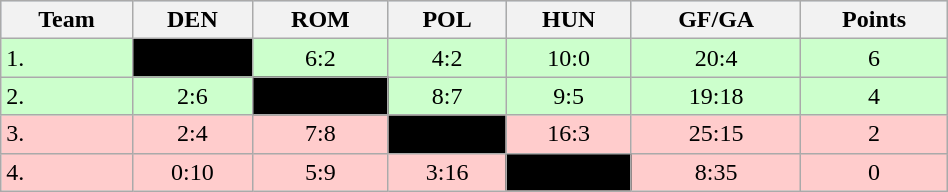<table class="wikitable" bgcolor="#EFEFFF" width="50%">
<tr bgcolor="#BCD2EE">
<th>Team</th>
<th>DEN</th>
<th>ROM</th>
<th>POL</th>
<th>HUN</th>
<th>GF/GA</th>
<th>Points</th>
</tr>
<tr bgcolor="#ccffcc" align="center">
<td align="left">1. </td>
<td style="background:#000000;"></td>
<td>6:2</td>
<td>4:2</td>
<td>10:0</td>
<td>20:4</td>
<td>6</td>
</tr>
<tr bgcolor="#ccffcc" align="center">
<td align="left">2. </td>
<td>2:6</td>
<td style="background:#000000;"></td>
<td>8:7</td>
<td>9:5</td>
<td>19:18</td>
<td>4</td>
</tr>
<tr bgcolor="#ffcccc" align="center">
<td align="left">3. </td>
<td>2:4</td>
<td>7:8</td>
<td style="background:#000000;"></td>
<td>16:3</td>
<td>25:15</td>
<td>2</td>
</tr>
<tr bgcolor="#ffcccc" align="center">
<td align="left">4. </td>
<td>0:10</td>
<td>5:9</td>
<td>3:16</td>
<td style="background:#000000;"></td>
<td>8:35</td>
<td>0</td>
</tr>
</table>
